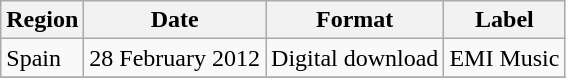<table class=wikitable>
<tr>
<th>Region</th>
<th>Date</th>
<th>Format</th>
<th>Label</th>
</tr>
<tr>
<td>Spain</td>
<td>28 February 2012</td>
<td>Digital download</td>
<td>EMI Music</td>
</tr>
<tr>
</tr>
</table>
